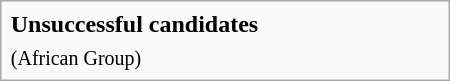<table class="infobox" style="width:300px;">
<tr>
<td><strong>Unsuccessful candidates</strong></td>
</tr>
<tr>
<td> <small>(African Group)</small></td>
</tr>
</table>
